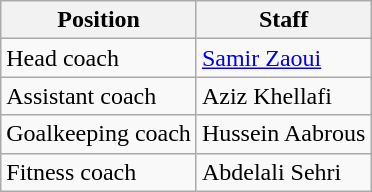<table class=wikitable>
<tr>
<th>Position</th>
<th>Staff</th>
</tr>
<tr>
<td>Head coach</td>
<td><a href='#'>Samir Zaoui</a></td>
</tr>
<tr>
<td>Assistant coach</td>
<td>Aziz Khellafi</td>
</tr>
<tr>
<td>Goalkeeping coach</td>
<td>Hussein Aabrous</td>
</tr>
<tr>
<td>Fitness coach</td>
<td>Abdelali Sehri</td>
</tr>
</table>
